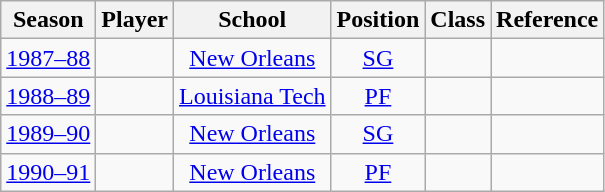<table class="wikitable sortable">
<tr>
<th>Season</th>
<th>Player</th>
<th>School</th>
<th>Position</th>
<th class="unsortable">Class</th>
<th class="unsortable">Reference</th>
</tr>
<tr align=center>
<td><a href='#'>1987–88</a></td>
<td></td>
<td><a href='#'>New Orleans</a></td>
<td><a href='#'>SG</a></td>
<td></td>
<td></td>
</tr>
<tr align=center>
<td><a href='#'>1988–89</a></td>
<td></td>
<td><a href='#'>Louisiana Tech</a></td>
<td><a href='#'>PF</a></td>
<td></td>
<td></td>
</tr>
<tr align=center>
<td><a href='#'>1989–90</a></td>
<td></td>
<td><a href='#'>New Orleans</a></td>
<td><a href='#'>SG</a></td>
<td></td>
<td></td>
</tr>
<tr align=center>
<td><a href='#'>1990–91</a></td>
<td></td>
<td><a href='#'>New Orleans</a></td>
<td><a href='#'>PF</a></td>
<td></td>
<td></td>
</tr>
</table>
